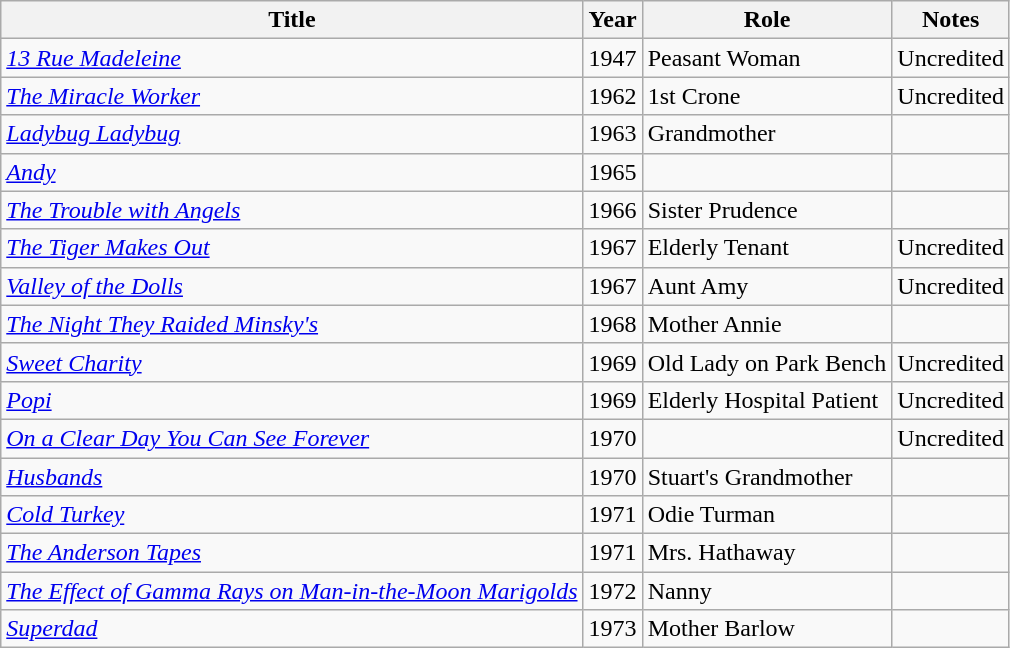<table class="wikitable">
<tr>
<th>Title</th>
<th>Year</th>
<th>Role</th>
<th>Notes</th>
</tr>
<tr>
<td><em><a href='#'>13 Rue Madeleine</a></em></td>
<td>1947</td>
<td>Peasant Woman</td>
<td>Uncredited</td>
</tr>
<tr>
<td><em><a href='#'>The Miracle Worker</a></em></td>
<td>1962</td>
<td>1st Crone</td>
<td>Uncredited</td>
</tr>
<tr>
<td><em><a href='#'>Ladybug Ladybug</a></em></td>
<td>1963</td>
<td>Grandmother</td>
<td></td>
</tr>
<tr>
<td><em><a href='#'>Andy</a></em></td>
<td>1965</td>
<td></td>
<td></td>
</tr>
<tr>
<td><em><a href='#'>The Trouble with Angels</a></em></td>
<td>1966</td>
<td>Sister Prudence</td>
<td></td>
</tr>
<tr>
<td><em><a href='#'>The Tiger Makes Out</a></em></td>
<td>1967</td>
<td>Elderly Tenant</td>
<td>Uncredited</td>
</tr>
<tr>
<td><em><a href='#'>Valley of the Dolls</a></em></td>
<td>1967</td>
<td>Aunt Amy</td>
<td>Uncredited</td>
</tr>
<tr>
<td><em><a href='#'>The Night They Raided Minsky's</a></em></td>
<td>1968</td>
<td>Mother Annie</td>
<td></td>
</tr>
<tr>
<td><em><a href='#'>Sweet Charity</a></em></td>
<td>1969</td>
<td>Old Lady on Park Bench</td>
<td>Uncredited</td>
</tr>
<tr>
<td><em><a href='#'>Popi</a></em></td>
<td>1969</td>
<td>Elderly Hospital Patient</td>
<td>Uncredited</td>
</tr>
<tr>
<td><em><a href='#'>On a Clear Day You Can See Forever</a></em></td>
<td>1970</td>
<td></td>
<td>Uncredited</td>
</tr>
<tr>
<td><em><a href='#'>Husbands</a></em></td>
<td>1970</td>
<td>Stuart's Grandmother</td>
<td></td>
</tr>
<tr>
<td><em><a href='#'>Cold Turkey</a></em></td>
<td>1971</td>
<td>Odie Turman</td>
<td></td>
</tr>
<tr>
<td><em><a href='#'>The Anderson Tapes</a></em></td>
<td>1971</td>
<td>Mrs. Hathaway</td>
<td></td>
</tr>
<tr>
<td><em><a href='#'>The Effect of Gamma Rays on Man-in-the-Moon Marigolds</a></em></td>
<td>1972</td>
<td>Nanny</td>
<td></td>
</tr>
<tr>
<td><em><a href='#'>Superdad</a></em></td>
<td>1973</td>
<td>Mother Barlow</td>
<td></td>
</tr>
</table>
